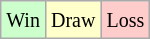<table class="wikitable">
<tr>
<td style="background-color: #CCFFCC;"><small>Win</small></td>
<td style="background-color: #FFFFCC;"><small>Draw</small></td>
<td style="background-color: #FFCCCC;"><small>Loss</small></td>
</tr>
</table>
